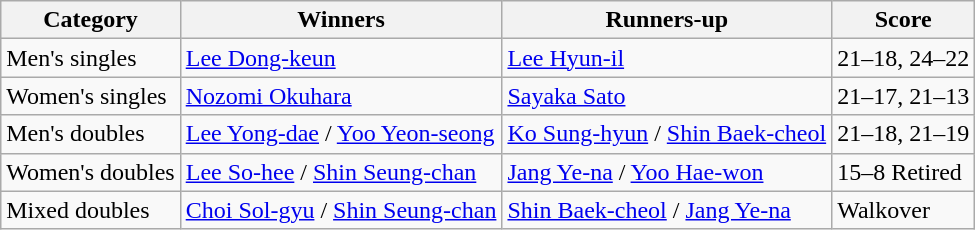<table class=wikitable style="white-space:nowrap;">
<tr>
<th>Category</th>
<th>Winners</th>
<th>Runners-up</th>
<th>Score</th>
</tr>
<tr>
<td>Men's singles</td>
<td> <a href='#'>Lee Dong-keun</a></td>
<td> <a href='#'>Lee Hyun-il</a></td>
<td>21–18, 24–22</td>
</tr>
<tr>
<td>Women's singles</td>
<td> <a href='#'>Nozomi Okuhara</a></td>
<td> <a href='#'>Sayaka Sato</a></td>
<td>21–17, 21–13</td>
</tr>
<tr>
<td>Men's doubles</td>
<td> <a href='#'>Lee Yong-dae</a> / <a href='#'>Yoo Yeon-seong</a></td>
<td> <a href='#'>Ko Sung-hyun</a> / <a href='#'>Shin Baek-cheol</a></td>
<td>21–18, 21–19</td>
</tr>
<tr>
<td>Women's doubles</td>
<td> <a href='#'>Lee So-hee</a> / <a href='#'>Shin Seung-chan</a></td>
<td> <a href='#'>Jang Ye-na</a> / <a href='#'>Yoo Hae-won</a></td>
<td>15–8 Retired</td>
</tr>
<tr>
<td>Mixed doubles</td>
<td> <a href='#'>Choi Sol-gyu</a> / <a href='#'>Shin Seung-chan</a></td>
<td> <a href='#'>Shin Baek-cheol</a> / <a href='#'>Jang Ye-na</a></td>
<td>Walkover</td>
</tr>
</table>
